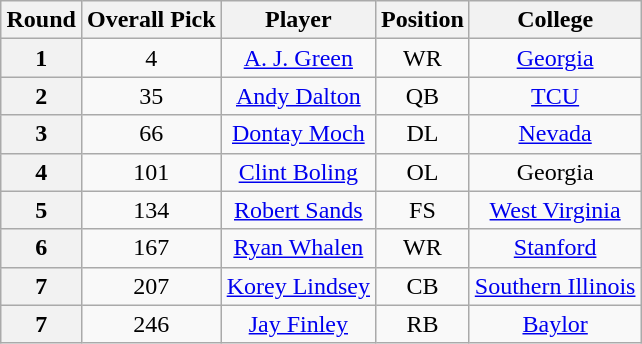<table class="wikitable" style="margin:auto;">
<tr>
<th>Round</th>
<th>Overall Pick</th>
<th>Player</th>
<th>Position</th>
<th>College</th>
</tr>
<tr style="text-align:center;">
<th>1</th>
<td>4</td>
<td><a href='#'>A. J. Green</a></td>
<td>WR</td>
<td><a href='#'>Georgia</a></td>
</tr>
<tr style="text-align:center;">
<th>2</th>
<td>35</td>
<td><a href='#'>Andy Dalton</a></td>
<td>QB</td>
<td><a href='#'>TCU</a></td>
</tr>
<tr style="text-align:center;">
<th>3</th>
<td>66</td>
<td><a href='#'>Dontay Moch</a></td>
<td>DL</td>
<td><a href='#'>Nevada</a></td>
</tr>
<tr style="text-align:center;">
<th>4</th>
<td>101</td>
<td><a href='#'>Clint Boling</a></td>
<td>OL</td>
<td>Georgia</td>
</tr>
<tr style="text-align:center;">
<th>5</th>
<td>134</td>
<td><a href='#'>Robert Sands</a></td>
<td>FS</td>
<td><a href='#'>West Virginia</a></td>
</tr>
<tr style="text-align:center;">
<th>6</th>
<td>167</td>
<td><a href='#'>Ryan Whalen</a></td>
<td>WR</td>
<td><a href='#'>Stanford</a></td>
</tr>
<tr style="text-align:center;">
<th>7</th>
<td>207</td>
<td><a href='#'>Korey Lindsey</a></td>
<td>CB</td>
<td><a href='#'>Southern Illinois</a></td>
</tr>
<tr style="text-align:center;">
<th>7</th>
<td>246</td>
<td><a href='#'>Jay Finley</a></td>
<td>RB</td>
<td><a href='#'>Baylor</a></td>
</tr>
</table>
